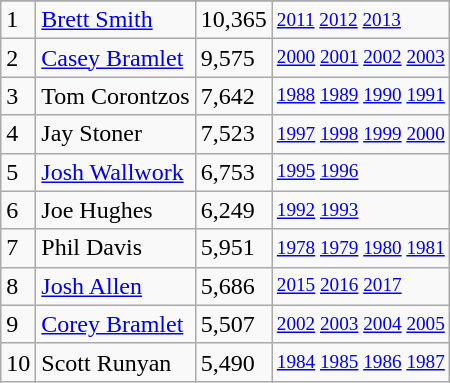<table class="wikitable">
<tr>
</tr>
<tr>
<td>1</td>
<td><a href='#'>Brett Smith</a></td>
<td><abbr>10,365</abbr></td>
<td style="font-size:80%;"><a href='#'>2011</a> <a href='#'>2012</a> <a href='#'>2013</a></td>
</tr>
<tr>
<td>2</td>
<td><a href='#'>Casey Bramlet</a></td>
<td><abbr>9,575</abbr></td>
<td style="font-size:80%;"><a href='#'>2000</a> <a href='#'>2001</a> <a href='#'>2002</a> <a href='#'>2003</a></td>
</tr>
<tr>
<td>3</td>
<td>Tom Corontzos</td>
<td><abbr>7,642</abbr></td>
<td style="font-size:80%;"><a href='#'>1988</a> <a href='#'>1989</a> <a href='#'>1990</a> <a href='#'>1991</a></td>
</tr>
<tr>
<td>4</td>
<td>Jay Stoner</td>
<td><abbr>7,523</abbr></td>
<td style="font-size:80%;"><a href='#'>1997</a> <a href='#'>1998</a> <a href='#'>1999</a> <a href='#'>2000</a></td>
</tr>
<tr>
<td>5</td>
<td><a href='#'>Josh Wallwork</a></td>
<td><abbr>6,753</abbr></td>
<td style="font-size:80%;"><a href='#'>1995</a> <a href='#'>1996</a></td>
</tr>
<tr>
<td>6</td>
<td>Joe Hughes</td>
<td><abbr>6,249</abbr></td>
<td style="font-size:80%;"><a href='#'>1992</a> <a href='#'>1993</a></td>
</tr>
<tr>
<td>7</td>
<td>Phil Davis</td>
<td><abbr>5,951</abbr></td>
<td style="font-size:80%;"><a href='#'>1978</a> <a href='#'>1979</a> <a href='#'>1980</a> <a href='#'>1981</a></td>
</tr>
<tr>
<td>8</td>
<td><a href='#'>Josh Allen</a></td>
<td><abbr>5,686</abbr></td>
<td style="font-size:80%;"><a href='#'>2015</a> <a href='#'>2016</a> <a href='#'>2017</a></td>
</tr>
<tr>
<td>9</td>
<td><a href='#'>Corey Bramlet</a></td>
<td><abbr>5,507</abbr></td>
<td style="font-size:80%;"><a href='#'>2002</a> <a href='#'>2003</a> <a href='#'>2004</a> <a href='#'>2005</a></td>
</tr>
<tr>
<td>10</td>
<td>Scott Runyan</td>
<td><abbr>5,490</abbr></td>
<td style="font-size:80%;"><a href='#'>1984</a> <a href='#'>1985</a> <a href='#'>1986</a> <a href='#'>1987</a></td>
</tr>
</table>
